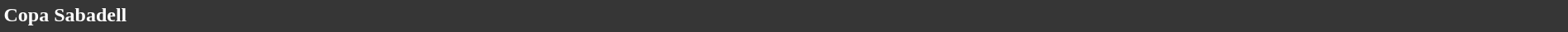<table style="width: 100%; background:#363636; color:white;">
<tr>
<td><strong>Copa Sabadell</strong></td>
</tr>
<tr>
</tr>
</table>
